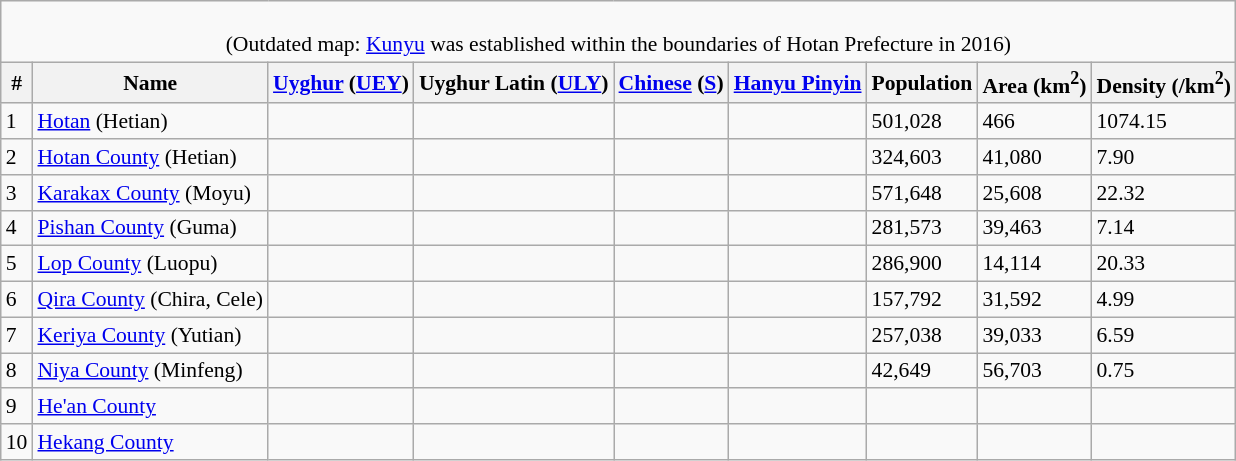<table class="wikitable"  style="font-size:90%;" align=center>
<tr>
<td colspan="10" align="center"><br>(Outdated map: <a href='#'>Kunyu</a> was established within the boundaries of Hotan Prefecture in 2016)</td>
</tr>
<tr>
<th>#</th>
<th>Name</th>
<th><a href='#'>Uyghur</a> (<a href='#'>UEY</a>)</th>
<th>Uyghur Latin (<a href='#'>ULY</a>)</th>
<th><a href='#'>Chinese</a> (<a href='#'>S</a>)</th>
<th><a href='#'>Hanyu Pinyin</a></th>
<th>Population </th>
<th>Area (km<sup>2</sup>)</th>
<th>Density (/km<sup>2</sup>)</th>
</tr>
<tr --------->
<td>1</td>
<td><a href='#'>Hotan</a> (Hetian)</td>
<td></td>
<td></td>
<td></td>
<td></td>
<td>501,028</td>
<td>466</td>
<td>1074.15</td>
</tr>
<tr --------->
<td>2</td>
<td><a href='#'>Hotan County</a> (Hetian)</td>
<td></td>
<td></td>
<td></td>
<td></td>
<td>324,603</td>
<td>41,080</td>
<td>7.90</td>
</tr>
<tr --------->
<td>3</td>
<td><a href='#'>Karakax County</a> (Moyu)</td>
<td></td>
<td></td>
<td></td>
<td></td>
<td>571,648</td>
<td>25,608</td>
<td>22.32</td>
</tr>
<tr --------->
<td>4</td>
<td><a href='#'>Pishan County</a> (Guma)</td>
<td></td>
<td></td>
<td></td>
<td></td>
<td>281,573</td>
<td>39,463</td>
<td>7.14</td>
</tr>
<tr --------->
<td>5</td>
<td><a href='#'>Lop County</a> (Luopu)</td>
<td></td>
<td></td>
<td></td>
<td></td>
<td>286,900</td>
<td>14,114</td>
<td>20.33</td>
</tr>
<tr --------->
<td>6</td>
<td><a href='#'>Qira County</a> (Chira, Cele)</td>
<td></td>
<td></td>
<td></td>
<td></td>
<td>157,792</td>
<td>31,592</td>
<td>4.99</td>
</tr>
<tr --------->
<td>7</td>
<td><a href='#'>Keriya County</a> (Yutian)</td>
<td></td>
<td></td>
<td></td>
<td></td>
<td>257,038</td>
<td>39,033</td>
<td>6.59</td>
</tr>
<tr --------->
<td>8</td>
<td><a href='#'>Niya County</a> (Minfeng)</td>
<td></td>
<td></td>
<td></td>
<td></td>
<td>42,649</td>
<td>56,703</td>
<td>0.75</td>
</tr>
<tr --------->
<td>9</td>
<td><a href='#'>He'an County</a></td>
<td></td>
<td></td>
<td></td>
<td></td>
<td></td>
<td></td>
<td></td>
</tr>
<tr --------->
<td>10</td>
<td><a href='#'>Hekang County</a></td>
<td></td>
<td></td>
<td></td>
<td></td>
<td></td>
<td></td>
<td></td>
</tr>
</table>
